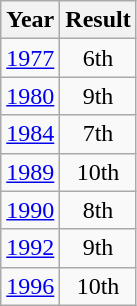<table class="wikitable" style="text-align:center">
<tr>
<th>Year</th>
<th>Result</th>
</tr>
<tr>
<td><a href='#'>1977</a></td>
<td>6th</td>
</tr>
<tr>
<td><a href='#'>1980</a></td>
<td>9th</td>
</tr>
<tr>
<td><a href='#'>1984</a></td>
<td>7th</td>
</tr>
<tr>
<td><a href='#'>1989</a></td>
<td>10th</td>
</tr>
<tr>
<td><a href='#'>1990</a></td>
<td>8th</td>
</tr>
<tr>
<td><a href='#'>1992</a></td>
<td>9th</td>
</tr>
<tr>
<td><a href='#'>1996</a></td>
<td>10th</td>
</tr>
</table>
